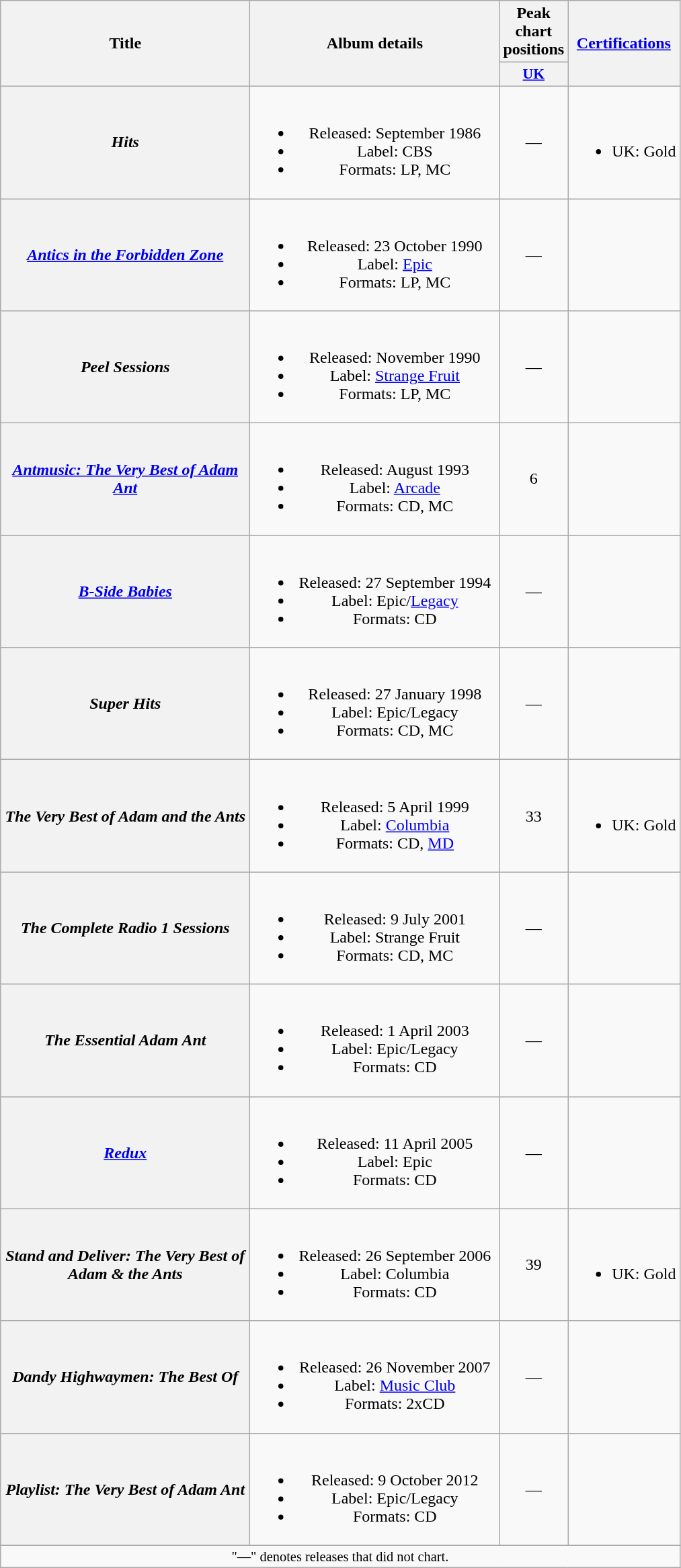<table class="wikitable plainrowheaders" style="text-align:center;">
<tr>
<th rowspan="2" scope="col" style="width:15em;">Title</th>
<th rowspan="2" scope="col" style="width:15em;">Album details</th>
<th>Peak chart positions</th>
<th rowspan="2"><a href='#'>Certifications</a></th>
</tr>
<tr>
<th scope="col" style="width:2em;font-size:90%;"><a href='#'>UK</a><br></th>
</tr>
<tr>
<th scope="row"><em>Hits</em></th>
<td><br><ul><li>Released: September 1986</li><li>Label: CBS</li><li>Formats: LP, MC</li></ul></td>
<td>—</td>
<td><br><ul><li>UK: Gold</li></ul></td>
</tr>
<tr>
<th scope="row"><em><a href='#'>Antics in the Forbidden Zone</a></em></th>
<td><br><ul><li>Released: 23 October 1990</li><li>Label: <a href='#'>Epic</a></li><li>Formats: LP, MC</li></ul></td>
<td>—</td>
<td></td>
</tr>
<tr>
<th scope="row"><em>Peel Sessions</em></th>
<td><br><ul><li>Released: November 1990</li><li>Label: <a href='#'>Strange Fruit</a></li><li>Formats: LP, MC</li></ul></td>
<td>—</td>
<td></td>
</tr>
<tr>
<th scope="row"><em><a href='#'>Antmusic: The Very Best of Adam Ant</a></em></th>
<td><br><ul><li>Released: August 1993</li><li>Label: <a href='#'>Arcade</a></li><li>Formats: CD, MC</li></ul></td>
<td>6</td>
<td></td>
</tr>
<tr>
<th scope="row"><em><a href='#'>B-Side Babies</a></em></th>
<td><br><ul><li>Released: 27 September 1994</li><li>Label: Epic/<a href='#'>Legacy</a></li><li>Formats: CD</li></ul></td>
<td>—</td>
<td></td>
</tr>
<tr>
<th scope="row"><em>Super Hits</em></th>
<td><br><ul><li>Released: 27 January 1998</li><li>Label: Epic/Legacy</li><li>Formats: CD, MC</li></ul></td>
<td>—</td>
<td></td>
</tr>
<tr>
<th scope="row"><em>The Very Best of Adam and the Ants</em></th>
<td><br><ul><li>Released: 5 April 1999</li><li>Label: <a href='#'>Columbia</a></li><li>Formats: CD, <a href='#'>MD</a></li></ul></td>
<td>33</td>
<td><br><ul><li>UK: Gold</li></ul></td>
</tr>
<tr>
<th scope="row"><em>The Complete Radio 1 Sessions</em></th>
<td><br><ul><li>Released: 9 July 2001</li><li>Label: Strange Fruit</li><li>Formats: CD, MC</li></ul></td>
<td>—</td>
<td></td>
</tr>
<tr>
<th scope="row"><em>The Essential Adam Ant</em></th>
<td><br><ul><li>Released: 1 April 2003</li><li>Label: Epic/Legacy</li><li>Formats: CD</li></ul></td>
<td>—</td>
<td></td>
</tr>
<tr>
<th scope="row"><em><a href='#'>Redux</a></em></th>
<td><br><ul><li>Released: 11 April 2005</li><li>Label: Epic</li><li>Formats: CD</li></ul></td>
<td>—</td>
<td></td>
</tr>
<tr>
<th scope="row"><em>Stand and Deliver: The Very Best of Adam & the Ants</em></th>
<td><br><ul><li>Released: 26 September 2006</li><li>Label: Columbia</li><li>Formats: CD</li></ul></td>
<td>39</td>
<td><br><ul><li>UK: Gold</li></ul></td>
</tr>
<tr>
<th scope="row"><em>Dandy Highwaymen: The Best Of</em></th>
<td><br><ul><li>Released: 26 November 2007</li><li>Label: <a href='#'>Music Club</a></li><li>Formats: 2xCD</li></ul></td>
<td>—</td>
<td></td>
</tr>
<tr>
<th scope="row"><em>Playlist: The Very Best of Adam Ant</em></th>
<td><br><ul><li>Released: 9 October 2012</li><li>Label: Epic/Legacy</li><li>Formats: CD</li></ul></td>
<td>—</td>
<td></td>
</tr>
<tr>
<td colspan="4" style="font-size:85%">"—" denotes releases that did not chart.</td>
</tr>
</table>
